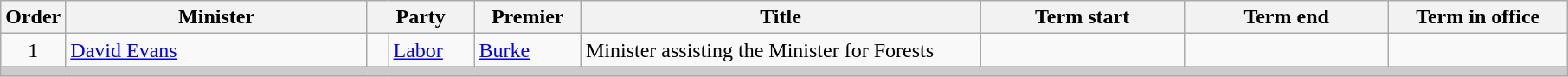<table class="wikitable">
<tr>
<th width=5>Order</th>
<th width=225>Minister</th>
<th width=75 colspan="2">Party</th>
<th width=75>Premier</th>
<th width=300>Title</th>
<th width=150>Term start</th>
<th width=150>Term end</th>
<th width=130>Term in office</th>
</tr>
<tr>
<td align=center>1</td>
<td><a href='#'>David Evans</a></td>
<td> </td>
<td><a href='#'>Labor</a></td>
<td><a href='#'>Burke</a></td>
<td>Minister assisting the Minister for Forests</td>
<td align=center></td>
<td align=center></td>
<td align=center></td>
</tr>
<tr>
<th colspan=9 style="background: #cccccc;"></th>
</tr>
</table>
